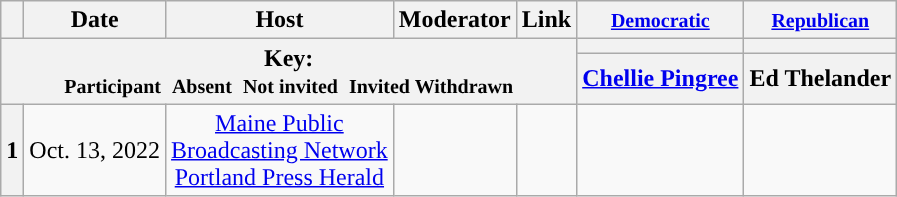<table class="wikitable" style="text-align:center;">
<tr>
<th scope="col"></th>
<th scope="col">Date</th>
<th scope="col">Host</th>
<th scope="col">Moderator</th>
<th scope="col">Link</th>
<th scope="col"><small><a href='#'>Democratic</a></small></th>
<th scope="col"><small><a href='#'>Republican</a></small></th>
</tr>
<tr>
<th colspan="5" rowspan="2">Key:<br> <small>Participant </small>  <small>Absent </small>  <small>Not invited </small>  <small>Invited  Withdrawn</small></th>
<th scope="col" style="background:"></th>
<th scope="col" style="background:"></th>
</tr>
<tr>
<th scope="col"><a href='#'>Chellie Pingree</a></th>
<th scope="col">Ed Thelander</th>
</tr>
<tr>
<th>1</th>
<td style="white-space:nowrap;">Oct. 13, 2022</td>
<td style="white-space:nowrap;"><a href='#'>Maine Public</a><br><a href='#'>Broadcasting Network</a><br><a href='#'>Portland Press Herald</a></td>
<td style="white-space:nowrap;"></td>
<td style="white-space:nowrap;"></td>
<td></td>
<td></td>
</tr>
</table>
